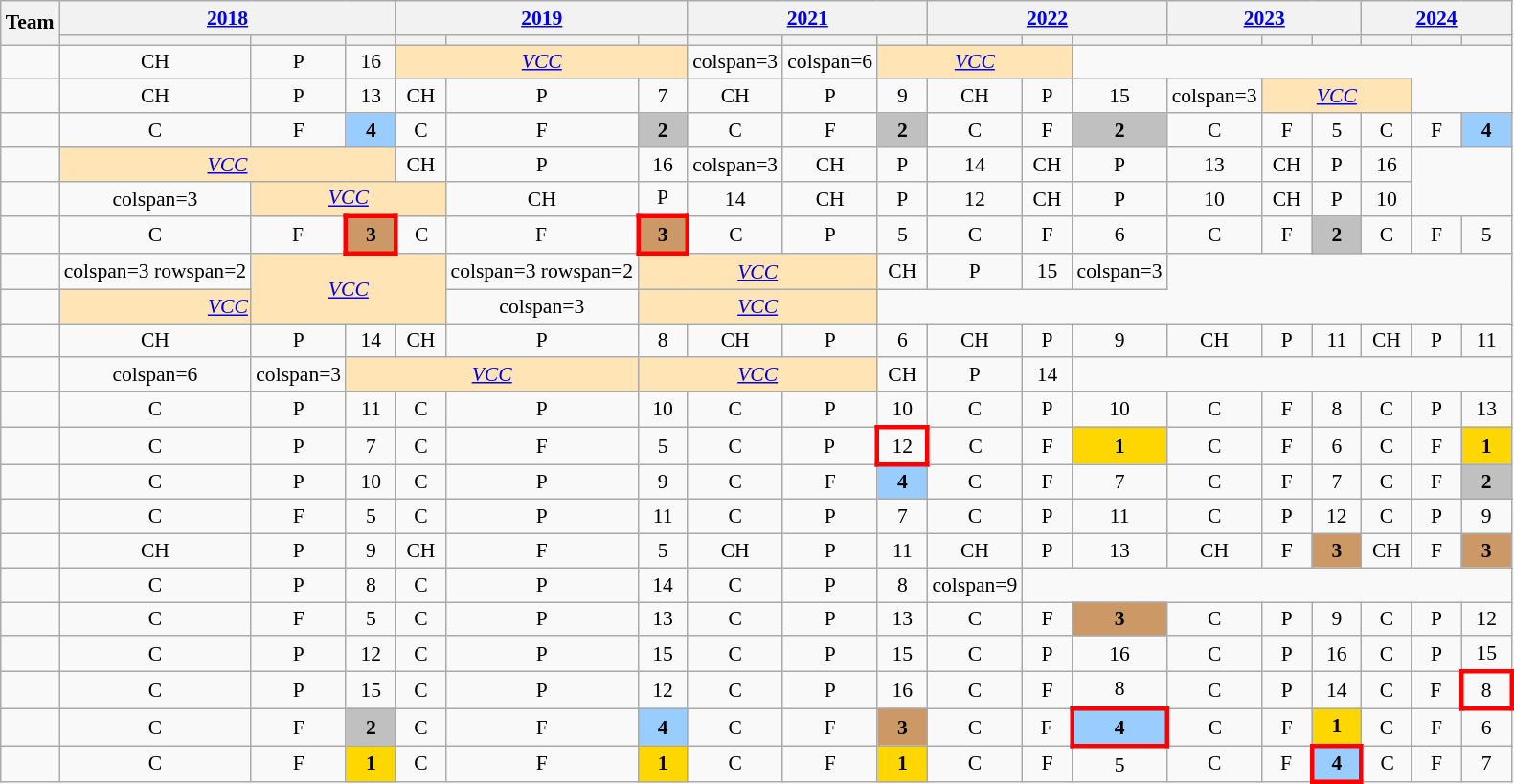<table class="wikitable sortable" style="text-align:center;font-size:90%;white-space:nowrap">
<tr>
<th rowspan=2>Team</th>
<th colspan=3><a href='#'>2018</a></th>
<th colspan=3><a href='#'>2019</a></th>
<th colspan=3><a href='#'>2021</a></th>
<th colspan=3><a href='#'>2022</a></th>
<th colspan=3><a href='#'>2023</a></th>
<th colspan=3><a href='#'>2024</a></th>
</tr>
<tr>
<th width=28></th>
<th width=28></th>
<th data-sort-type=number width=28></th>
<th width=28></th>
<th width=28></th>
<th data-sort-type=number width=28></th>
<th width=28></th>
<th width=28></th>
<th data-sort-type=number width=28></th>
<th width=28></th>
<th width=28></th>
<th data-sort-type=number width=28></th>
<th width=28></th>
<th width=28></th>
<th data-sort-type=number width=28></th>
<th width=28></th>
<th width=28></th>
<th data-sort-type=number width=28></th>
</tr>
<tr>
<td align="left"></td>
<td>CH </td>
<td>P</td>
<td>16</td>
<td style="background:moccasin" colspan=3><em><a href='#'>VCC</a></em></td>
<td>colspan=3 </td>
<td>colspan=6 </td>
<td style="background:moccasin" colspan=3><em><a href='#'>VCC</a></em></td>
</tr>
<tr>
<td align="left"></td>
<td>CH </td>
<td>P</td>
<td>13</td>
<td>CH </td>
<td>P</td>
<td>7</td>
<td>CH </td>
<td>P</td>
<td>9</td>
<td>CH </td>
<td>P</td>
<td>15</td>
<td>colspan=3 </td>
<td style="background:moccasin" colspan=3><em><a href='#'>VCC</a></em></td>
</tr>
<tr>
<td align="left"></td>
<td>C</td>
<td>F</td>
<td bgcolor="9acdff"><strong>4</strong></td>
<td>C</td>
<td>F</td>
<td bgcolor="silver"><strong>2</strong></td>
<td>C</td>
<td>F</td>
<td bgcolor="silver"><strong>2</strong></td>
<td>C</td>
<td>F</td>
<td bgcolor="silver"><strong>2</strong></td>
<td>C</td>
<td>F</td>
<td>5</td>
<td>C</td>
<td>F</td>
<td bgcolor="9acdff"><strong>4</strong></td>
</tr>
<tr>
<td align="left"></td>
<td style="background:moccasin" colspan=3><em><a href='#'>VCC</a></em> </td>
<td>CH </td>
<td>P</td>
<td>16</td>
<td>colspan=3 </td>
<td>CH </td>
<td>P</td>
<td>14</td>
<td>CH </td>
<td>P</td>
<td>13</td>
<td>CH </td>
<td>P</td>
<td>16</td>
</tr>
<tr>
<td align="left"></td>
<td>colspan=3 </td>
<td style="background:moccasin" colspan=3><em><a href='#'>VCC</a></em> </td>
<td>CH </td>
<td>P</td>
<td>14</td>
<td>CH </td>
<td>P</td>
<td>12</td>
<td>CH </td>
<td>P</td>
<td>10</td>
<td>CH </td>
<td>P</td>
<td>10</td>
</tr>
<tr>
<td align="left"></td>
<td>C</td>
<td>F</td>
<td style="border:3px solid red"  bgcolor="cc9966"><strong>3</strong></td>
<td>C</td>
<td>F</td>
<td style="border:3px solid red"  bgcolor="cc9966"><strong>3</strong></td>
<td>C</td>
<td>P</td>
<td>5</td>
<td>C</td>
<td>F</td>
<td>6</td>
<td>C</td>
<td>F</td>
<td bgcolor="silver"><strong>2</strong></td>
<td>C</td>
<td>F</td>
<td>5</td>
</tr>
<tr>
<td align="left"></td>
<td>colspan=3 rowspan=2 </td>
<td style="background:moccasin" colspan=3 rowspan=2><em><a href='#'>VCC</a></em></td>
<td>colspan=3 rowspan=2 </td>
<td style="background:moccasin" colspan=3><em><a href='#'>VCC</a></em> </td>
<td>CH </td>
<td>P</td>
<td>15</td>
<td>colspan=3 </td>
</tr>
<tr>
<td align="left"></td>
<td style="background:moccasin" colspan=3><em><a href='#'>VCC</a></em></td>
<td>colspan=3 </td>
<td style="background:moccasin" colspan=3><em><a href='#'>VCC</a></em> </td>
</tr>
<tr>
<td align="left"></td>
<td>CH </td>
<td>P</td>
<td>14</td>
<td>CH </td>
<td>P</td>
<td>8</td>
<td>CH </td>
<td>P</td>
<td>6</td>
<td>CH </td>
<td>P</td>
<td>9</td>
<td>CH </td>
<td>P</td>
<td>11</td>
<td>CH </td>
<td>P</td>
<td>11</td>
</tr>
<tr>
<td align="left"></td>
<td>colspan=6 </td>
<td>colspan=3 </td>
<td style="background:moccasin" colspan=3><em><a href='#'>VCC</a></em></td>
<td style="background:moccasin" colspan=3><em><a href='#'>VCC</a></em> </td>
<td>CH </td>
<td>P</td>
<td>14</td>
</tr>
<tr>
<td align="left"></td>
<td>C</td>
<td>P</td>
<td>11</td>
<td>C</td>
<td>P</td>
<td>10</td>
<td>C</td>
<td>P</td>
<td>10</td>
<td>C</td>
<td>P</td>
<td>10</td>
<td>C</td>
<td>F</td>
<td>8</td>
<td>C</td>
<td>P</td>
<td>13</td>
</tr>
<tr>
<td align="left"></td>
<td>C</td>
<td>P</td>
<td>7</td>
<td>C</td>
<td>F</td>
<td>5</td>
<td>C</td>
<td>P</td>
<td style="border:3px solid red">12</td>
<td>C</td>
<td>F</td>
<td bgcolor="gold"><strong>1</strong></td>
<td>C</td>
<td>F</td>
<td>6</td>
<td>C</td>
<td>F</td>
<td bgcolor="gold"><strong>1</strong></td>
</tr>
<tr>
<td align="left"></td>
<td>C</td>
<td>P</td>
<td>10</td>
<td>C</td>
<td>P</td>
<td>9</td>
<td>C</td>
<td>F</td>
<td bgcolor="9acdff"><strong>4</strong></td>
<td>C</td>
<td>F</td>
<td>7</td>
<td>C</td>
<td>F</td>
<td>7</td>
<td>C</td>
<td>F</td>
<td bgcolor="silver"><strong>2</strong></td>
</tr>
<tr>
<td align="left"></td>
<td>C</td>
<td>F</td>
<td>5</td>
<td>C</td>
<td>P</td>
<td>11</td>
<td>C</td>
<td>P</td>
<td>7</td>
<td>C</td>
<td>P</td>
<td>11</td>
<td>C</td>
<td>P</td>
<td>12</td>
<td>C</td>
<td>P</td>
<td>9</td>
</tr>
<tr>
<td align="left"></td>
<td>CH </td>
<td>P</td>
<td>9</td>
<td>CH </td>
<td>F</td>
<td>5</td>
<td>CH </td>
<td>P</td>
<td>11</td>
<td>CH </td>
<td>P</td>
<td>13</td>
<td>CH </td>
<td>F</td>
<td bgcolor="cc9966"><strong>3</strong></td>
<td>CH </td>
<td>F</td>
<td bgcolor="cc9966"><strong>3</strong></td>
</tr>
<tr>
<td align="left"></td>
<td>C</td>
<td>P</td>
<td>8</td>
<td>C</td>
<td>P</td>
<td>14</td>
<td>C</td>
<td>P</td>
<td>8</td>
<td>colspan=9 </td>
</tr>
<tr>
<td align="left"></td>
<td>C</td>
<td>F</td>
<td>5</td>
<td>C</td>
<td>P</td>
<td>13</td>
<td>C</td>
<td>P</td>
<td>13</td>
<td>C</td>
<td>F</td>
<td bgcolor="cc9966"><strong>3</strong></td>
<td>C</td>
<td>P</td>
<td>9</td>
<td>C</td>
<td>P</td>
<td>12</td>
</tr>
<tr>
<td align="left"></td>
<td>C</td>
<td>P</td>
<td>12</td>
<td>C</td>
<td>P</td>
<td>15</td>
<td>C</td>
<td>P</td>
<td>15</td>
<td>C</td>
<td>P</td>
<td>16</td>
<td>C</td>
<td>P</td>
<td>16</td>
<td>C</td>
<td>P</td>
<td>15</td>
</tr>
<tr>
<td align="left"></td>
<td>C</td>
<td>P</td>
<td>15</td>
<td>C</td>
<td>P</td>
<td>12</td>
<td>C</td>
<td>P</td>
<td>16</td>
<td>C</td>
<td>F</td>
<td>8</td>
<td>C</td>
<td>P</td>
<td>14</td>
<td>C</td>
<td>F</td>
<td style="border:3px solid red">8</td>
</tr>
<tr>
<td align="left"></td>
<td>C</td>
<td>F</td>
<td bgcolor="silver"><strong>2</strong></td>
<td>C</td>
<td>F</td>
<td bgcolor="9acdff"><strong>4</strong></td>
<td>C</td>
<td>F</td>
<td bgcolor="cc9966"><strong>3</strong></td>
<td>C</td>
<td>F</td>
<td style="border:3px solid red" bgcolor="9acdff"><strong>4</strong></td>
<td>C</td>
<td>F</td>
<td bgcolor="gold"><strong>1</strong></td>
<td>C</td>
<td>F</td>
<td>6</td>
</tr>
<tr>
<td align="left"></td>
<td>C</td>
<td>F</td>
<td bgcolor="gold"><strong>1</strong></td>
<td>C</td>
<td>F</td>
<td bgcolor="gold"><strong>1</strong></td>
<td>C</td>
<td>F</td>
<td bgcolor="gold"><strong>1</strong></td>
<td>C</td>
<td>F</td>
<td>5</td>
<td>C</td>
<td>F</td>
<td style="border:3px solid red"bgcolor="9acdff"><strong>4</strong></td>
<td>C</td>
<td>F</td>
<td>7</td>
</tr>
</table>
